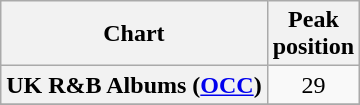<table class="wikitable plainrowheaders sortable" style="text-align:center;" border="1">
<tr>
<th scope="col">Chart</th>
<th scope="col">Peak<br>position</th>
</tr>
<tr>
<th scope="row">UK R&B Albums (<a href='#'>OCC</a>)</th>
<td>29</td>
</tr>
<tr>
</tr>
</table>
